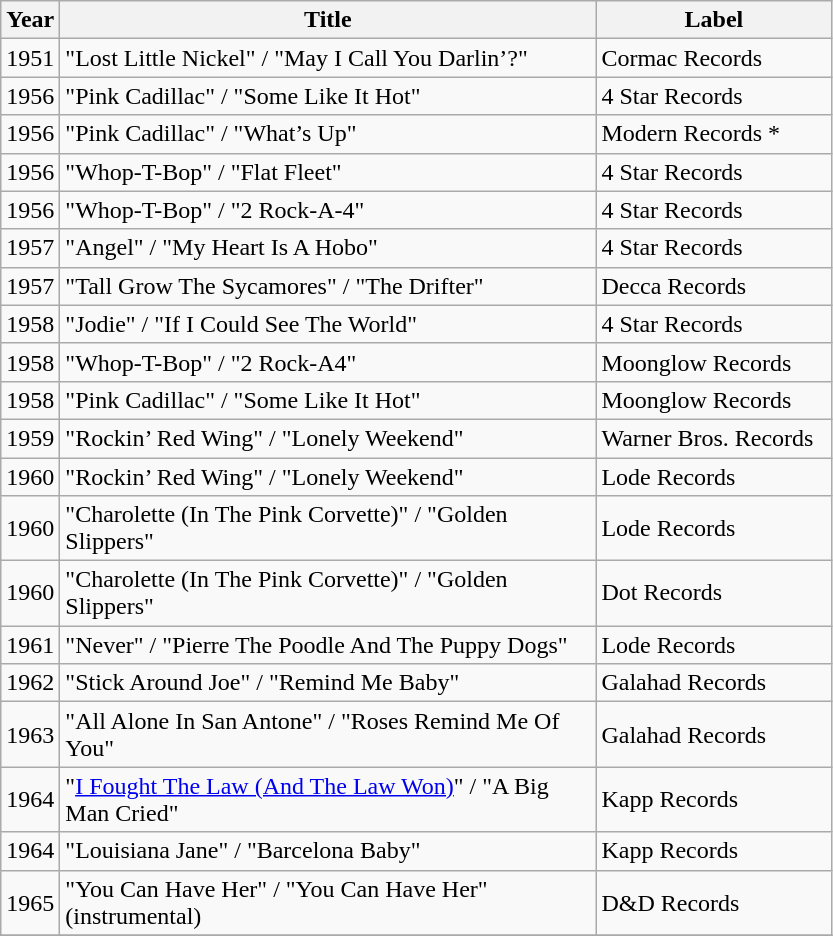<table class="wikitable">
<tr>
<th width="25">Year</th>
<th width="350">Title</th>
<th width="150">Label</th>
</tr>
<tr>
<td>1951</td>
<td>"Lost Little Nickel" / "May I Call You Darlin’?"</td>
<td>Cormac Records</td>
</tr>
<tr>
<td>1956</td>
<td>"Pink Cadillac" / "Some Like It Hot"</td>
<td>4 Star Records</td>
</tr>
<tr>
<td>1956</td>
<td>"Pink Cadillac" / "What’s Up"</td>
<td>Modern Records *</td>
</tr>
<tr>
<td>1956</td>
<td>"Whop-T-Bop" / "Flat Fleet"</td>
<td>4 Star Records</td>
</tr>
<tr>
<td>1956</td>
<td>"Whop-T-Bop" / "2 Rock-A-4"</td>
<td>4 Star Records</td>
</tr>
<tr>
<td>1957</td>
<td>"Angel" / "My Heart Is A Hobo"</td>
<td>4 Star Records</td>
</tr>
<tr>
<td>1957</td>
<td>"Tall Grow The Sycamores" / "The Drifter"</td>
<td>Decca Records</td>
</tr>
<tr>
<td>1958</td>
<td>"Jodie" / "If I Could See The World"</td>
<td>4 Star Records</td>
</tr>
<tr>
<td>1958</td>
<td>"Whop-T-Bop" / "2 Rock-A4"</td>
<td>Moonglow Records</td>
</tr>
<tr>
<td>1958</td>
<td>"Pink Cadillac" / "Some Like It Hot"</td>
<td>Moonglow Records</td>
</tr>
<tr>
<td>1959</td>
<td>"Rockin’ Red Wing" / "Lonely Weekend"</td>
<td>Warner Bros. Records</td>
</tr>
<tr>
<td>1960</td>
<td>"Rockin’ Red Wing" / "Lonely Weekend"</td>
<td>Lode Records</td>
</tr>
<tr>
<td>1960</td>
<td>"Charolette (In The Pink Corvette)" / "Golden Slippers"</td>
<td>Lode Records</td>
</tr>
<tr>
<td>1960</td>
<td>"Charolette (In The Pink Corvette)" / "Golden Slippers"</td>
<td>Dot Records</td>
</tr>
<tr>
<td>1961</td>
<td>"Never" / "Pierre The Poodle And The Puppy Dogs"</td>
<td>Lode Records</td>
</tr>
<tr>
<td>1962</td>
<td>"Stick Around Joe" / "Remind Me Baby"</td>
<td>Galahad Records</td>
</tr>
<tr>
<td>1963</td>
<td>"All Alone In San Antone" / "Roses Remind Me Of You"</td>
<td>Galahad Records</td>
</tr>
<tr>
<td>1964</td>
<td>"<a href='#'>I Fought The Law (And The Law Won)</a>" / "A Big Man Cried"</td>
<td>Kapp Records</td>
</tr>
<tr>
<td>1964</td>
<td>"Louisiana Jane" / "Barcelona Baby"</td>
<td>Kapp Records</td>
</tr>
<tr>
<td>1965</td>
<td>"You Can Have Her" / "You Can Have Her" (instrumental)</td>
<td>D&D Records</td>
</tr>
<tr>
</tr>
</table>
